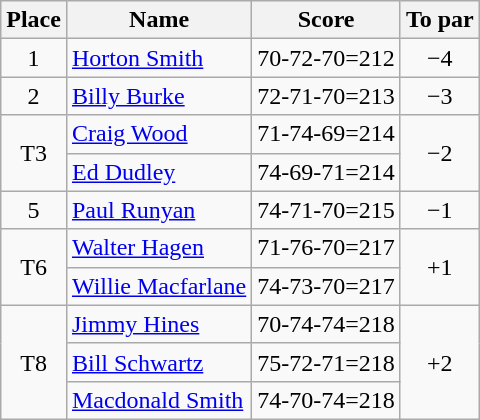<table class="wikitable">
<tr>
<th>Place</th>
<th>Name</th>
<th>Score</th>
<th>To par</th>
</tr>
<tr>
<td align="center">1</td>
<td> <a href='#'>Horton Smith</a></td>
<td>70-72-70=212</td>
<td align="center">−4</td>
</tr>
<tr>
<td align="center">2</td>
<td> <a href='#'>Billy Burke</a></td>
<td>72-71-70=213</td>
<td align="center">−3</td>
</tr>
<tr>
<td rowspan=2 align="center">T3</td>
<td> <a href='#'>Craig Wood</a></td>
<td>71-74-69=214</td>
<td rowspan=2 align="center">−2</td>
</tr>
<tr>
<td> <a href='#'>Ed Dudley</a></td>
<td>74-69-71=214</td>
</tr>
<tr>
<td align=center>5</td>
<td> <a href='#'>Paul Runyan</a></td>
<td>74-71-70=215</td>
<td align="center">−1</td>
</tr>
<tr>
<td rowspan=2 align="center">T6</td>
<td> <a href='#'>Walter Hagen</a></td>
<td>71-76-70=217</td>
<td rowspan=2 align="center">+1</td>
</tr>
<tr>
<td> <a href='#'>Willie Macfarlane</a></td>
<td>74-73-70=217</td>
</tr>
<tr>
<td rowspan=3 align="center">T8</td>
<td> <a href='#'>Jimmy Hines</a></td>
<td>70-74-74=218</td>
<td rowspan=3 align="center">+2</td>
</tr>
<tr>
<td> <a href='#'>Bill Schwartz</a></td>
<td>75-72-71=218</td>
</tr>
<tr>
<td> <a href='#'>Macdonald Smith</a></td>
<td>74-70-74=218</td>
</tr>
</table>
